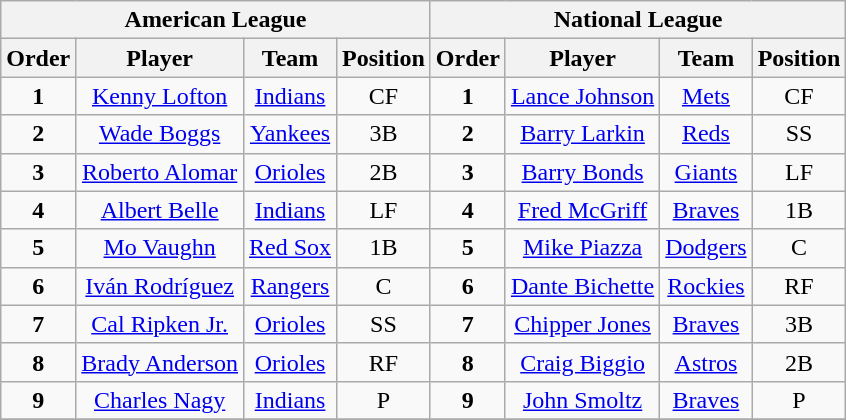<table class="wikitable" style="font-size: 100%; text-align:center;">
<tr>
<th colspan="4">American League</th>
<th colspan="4">National League</th>
</tr>
<tr>
<th>Order</th>
<th>Player</th>
<th>Team</th>
<th>Position</th>
<th>Order</th>
<th>Player</th>
<th>Team</th>
<th>Position</th>
</tr>
<tr>
<td><strong>1</strong></td>
<td><a href='#'>Kenny Lofton</a></td>
<td><a href='#'>Indians</a></td>
<td>CF</td>
<td><strong>1</strong></td>
<td><a href='#'>Lance Johnson</a></td>
<td><a href='#'>Mets</a></td>
<td>CF</td>
</tr>
<tr>
<td><strong>2</strong></td>
<td><a href='#'>Wade Boggs</a></td>
<td><a href='#'>Yankees</a></td>
<td>3B</td>
<td><strong>2</strong></td>
<td><a href='#'>Barry Larkin</a></td>
<td><a href='#'>Reds</a></td>
<td>SS</td>
</tr>
<tr>
<td><strong>3</strong></td>
<td><a href='#'>Roberto Alomar</a></td>
<td><a href='#'>Orioles</a></td>
<td>2B</td>
<td><strong>3</strong></td>
<td><a href='#'>Barry Bonds</a></td>
<td><a href='#'>Giants</a></td>
<td>LF</td>
</tr>
<tr>
<td><strong>4</strong></td>
<td><a href='#'>Albert Belle</a></td>
<td><a href='#'>Indians</a></td>
<td>LF</td>
<td><strong>4</strong></td>
<td><a href='#'>Fred McGriff</a></td>
<td><a href='#'>Braves</a></td>
<td>1B</td>
</tr>
<tr>
<td><strong>5</strong></td>
<td><a href='#'>Mo Vaughn</a></td>
<td><a href='#'>Red Sox</a></td>
<td>1B</td>
<td><strong>5</strong></td>
<td><a href='#'>Mike Piazza</a></td>
<td><a href='#'>Dodgers</a></td>
<td>C</td>
</tr>
<tr>
<td><strong>6</strong></td>
<td><a href='#'>Iván Rodríguez</a></td>
<td><a href='#'>Rangers</a></td>
<td>C</td>
<td><strong>6</strong></td>
<td><a href='#'>Dante Bichette</a></td>
<td><a href='#'>Rockies</a></td>
<td>RF</td>
</tr>
<tr>
<td><strong>7</strong></td>
<td><a href='#'>Cal Ripken Jr.</a></td>
<td><a href='#'>Orioles</a></td>
<td>SS</td>
<td><strong>7</strong></td>
<td><a href='#'>Chipper Jones</a></td>
<td><a href='#'>Braves</a></td>
<td>3B</td>
</tr>
<tr>
<td><strong>8</strong></td>
<td><a href='#'>Brady Anderson</a></td>
<td><a href='#'>Orioles</a></td>
<td>RF</td>
<td><strong>8</strong></td>
<td><a href='#'>Craig Biggio</a></td>
<td><a href='#'>Astros</a></td>
<td>2B</td>
</tr>
<tr>
<td><strong>9</strong></td>
<td><a href='#'>Charles Nagy</a></td>
<td><a href='#'>Indians</a></td>
<td>P</td>
<td><strong>9</strong></td>
<td><a href='#'>John Smoltz</a></td>
<td><a href='#'>Braves</a></td>
<td>P</td>
</tr>
<tr>
</tr>
</table>
